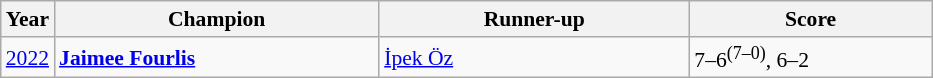<table class="wikitable" style="font-size:90%">
<tr>
<th>Year</th>
<th width="210">Champion</th>
<th width="200">Runner-up</th>
<th width="155">Score</th>
</tr>
<tr>
<td><a href='#'>2022</a></td>
<td> <strong><a href='#'>Jaimee Fourlis</a></strong></td>
<td> <a href='#'>İpek Öz</a></td>
<td>7–6<sup>(7–0)</sup>, 6–2</td>
</tr>
</table>
